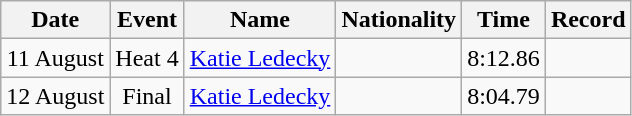<table class=wikitable style=text-align:center>
<tr>
<th>Date</th>
<th>Event</th>
<th>Name</th>
<th>Nationality</th>
<th>Time</th>
<th>Record</th>
</tr>
<tr>
<td>11 August</td>
<td>Heat 4</td>
<td align=left><a href='#'>Katie Ledecky</a></td>
<td align=left></td>
<td>8:12.86</td>
<td></td>
</tr>
<tr>
<td>12 August</td>
<td>Final</td>
<td align=left><a href='#'>Katie Ledecky</a></td>
<td align=left></td>
<td>8:04.79</td>
<td></td>
</tr>
</table>
